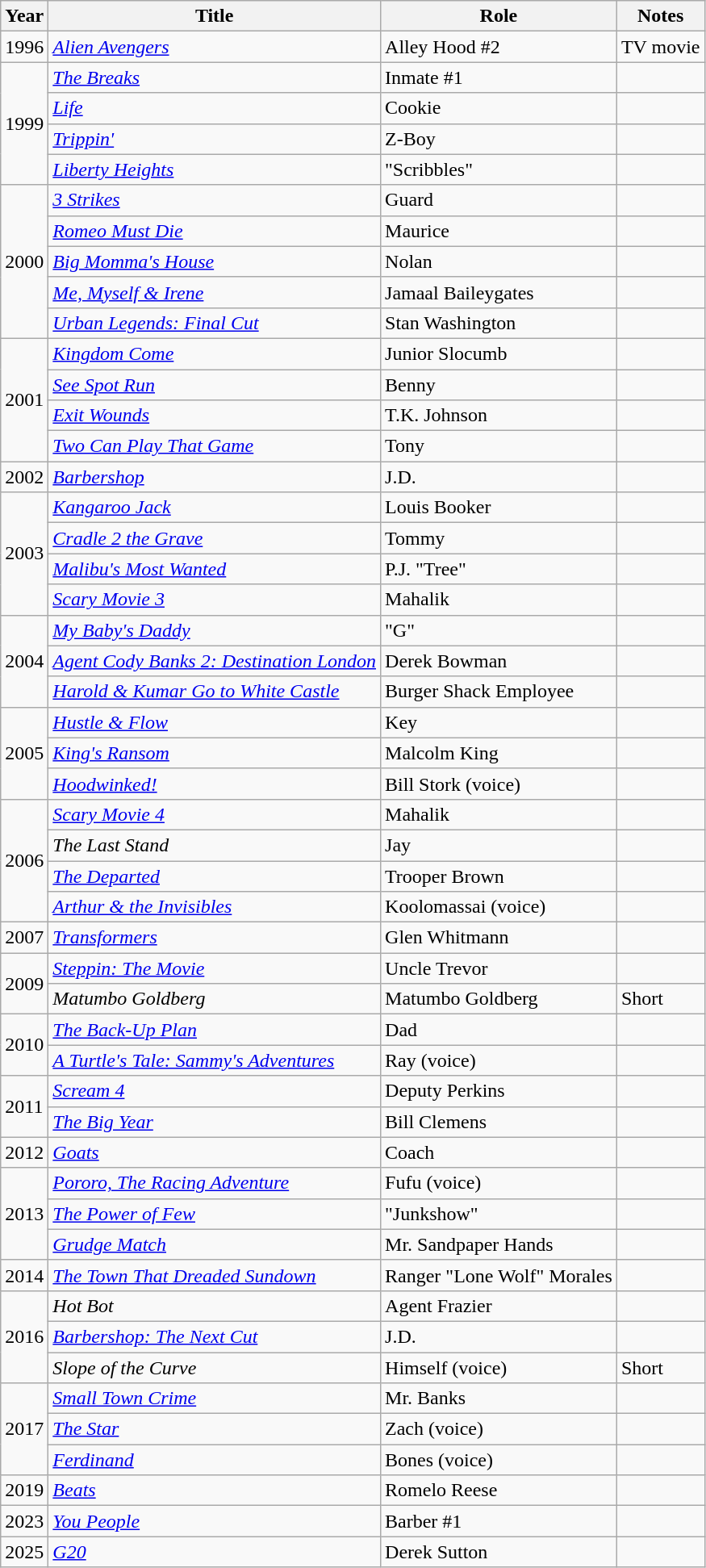<table class="wikitable sortable">
<tr>
<th>Year</th>
<th>Title</th>
<th>Role</th>
<th>Notes</th>
</tr>
<tr>
<td>1996</td>
<td><em><a href='#'>Alien Avengers</a></em></td>
<td>Alley Hood #2</td>
<td>TV movie</td>
</tr>
<tr>
<td rowspan="4">1999</td>
<td><em><a href='#'>The Breaks</a></em></td>
<td>Inmate #1</td>
<td></td>
</tr>
<tr>
<td><em><a href='#'>Life</a></em></td>
<td>Cookie</td>
<td></td>
</tr>
<tr>
<td><em><a href='#'>Trippin'</a></em></td>
<td>Z-Boy</td>
<td></td>
</tr>
<tr>
<td><em><a href='#'>Liberty Heights</a></em></td>
<td>"Scribbles"</td>
<td></td>
</tr>
<tr>
<td rowspan="5">2000</td>
<td><em><a href='#'>3 Strikes</a></em></td>
<td>Guard</td>
<td></td>
</tr>
<tr>
<td><em><a href='#'>Romeo Must Die</a></em></td>
<td>Maurice</td>
<td></td>
</tr>
<tr>
<td><em><a href='#'>Big Momma's House</a></em></td>
<td>Nolan</td>
<td></td>
</tr>
<tr>
<td><em><a href='#'>Me, Myself & Irene</a></em></td>
<td>Jamaal Baileygates</td>
<td></td>
</tr>
<tr>
<td><em><a href='#'>Urban Legends: Final Cut</a></em></td>
<td>Stan Washington</td>
<td></td>
</tr>
<tr>
<td rowspan="4">2001</td>
<td><em><a href='#'>Kingdom Come</a></em></td>
<td>Junior Slocumb</td>
<td></td>
</tr>
<tr>
<td><em><a href='#'>See Spot Run</a></em></td>
<td>Benny</td>
<td></td>
</tr>
<tr>
<td><em><a href='#'>Exit Wounds</a></em></td>
<td>T.K. Johnson</td>
<td></td>
</tr>
<tr>
<td><em><a href='#'>Two Can Play That Game</a></em></td>
<td>Tony</td>
<td></td>
</tr>
<tr>
<td>2002</td>
<td><em><a href='#'>Barbershop</a></em></td>
<td>J.D.</td>
<td></td>
</tr>
<tr>
<td rowspan="4">2003</td>
<td><em><a href='#'>Kangaroo Jack</a></em></td>
<td>Louis Booker</td>
<td></td>
</tr>
<tr>
<td><em><a href='#'>Cradle 2 the Grave</a></em></td>
<td>Tommy</td>
<td></td>
</tr>
<tr>
<td><em><a href='#'>Malibu's Most Wanted</a></em></td>
<td>P.J. "Tree"</td>
<td></td>
</tr>
<tr>
<td><em><a href='#'>Scary Movie 3</a></em></td>
<td>Mahalik</td>
<td></td>
</tr>
<tr>
<td rowspan="3">2004</td>
<td><em><a href='#'>My Baby's Daddy</a></em></td>
<td>"G"</td>
<td></td>
</tr>
<tr>
<td><em><a href='#'>Agent Cody Banks 2: Destination London</a></em></td>
<td>Derek Bowman</td>
</tr>
<tr>
<td><em><a href='#'>Harold & Kumar Go to White Castle</a></em></td>
<td>Burger Shack Employee</td>
<td></td>
</tr>
<tr>
<td rowspan="3">2005</td>
<td><em><a href='#'>Hustle & Flow</a></em></td>
<td>Key</td>
<td></td>
</tr>
<tr>
<td><em><a href='#'>King's Ransom</a></em></td>
<td>Malcolm King</td>
<td></td>
</tr>
<tr>
<td><em><a href='#'>Hoodwinked!</a></em></td>
<td>Bill Stork (voice)</td>
<td></td>
</tr>
<tr>
<td rowspan="4">2006</td>
<td><em><a href='#'>Scary Movie 4</a></em></td>
<td>Mahalik</td>
<td></td>
</tr>
<tr>
<td><em>The Last Stand</em></td>
<td>Jay</td>
<td></td>
</tr>
<tr>
<td><em><a href='#'>The Departed</a></em></td>
<td>Trooper Brown</td>
<td></td>
</tr>
<tr>
<td><em><a href='#'>Arthur & the Invisibles</a></em></td>
<td>Koolomassai (voice)</td>
<td></td>
</tr>
<tr>
<td>2007</td>
<td><em><a href='#'>Transformers</a></em></td>
<td>Glen Whitmann</td>
<td></td>
</tr>
<tr>
<td rowspan="2">2009</td>
<td><em><a href='#'>Steppin: The Movie</a></em></td>
<td>Uncle Trevor</td>
<td></td>
</tr>
<tr>
<td><em>Matumbo Goldberg</em></td>
<td>Matumbo Goldberg</td>
<td>Short</td>
</tr>
<tr>
<td rowspan="2">2010</td>
<td><em><a href='#'>The Back-Up Plan</a></em></td>
<td>Dad</td>
<td></td>
</tr>
<tr>
<td><em><a href='#'>A Turtle's Tale: Sammy's Adventures</a></em></td>
<td>Ray (voice)</td>
<td></td>
</tr>
<tr>
<td rowspan="2">2011</td>
<td><em><a href='#'>Scream 4</a></em></td>
<td>Deputy Perkins</td>
<td></td>
</tr>
<tr>
<td><em><a href='#'>The Big Year</a></em></td>
<td>Bill Clemens</td>
<td></td>
</tr>
<tr>
<td>2012</td>
<td><em><a href='#'>Goats</a></em></td>
<td>Coach</td>
<td></td>
</tr>
<tr>
<td rowspan="3">2013</td>
<td><em><a href='#'>Pororo, The Racing Adventure</a></em></td>
<td>Fufu (voice)</td>
<td></td>
</tr>
<tr>
<td><em><a href='#'>The Power of Few</a></em></td>
<td>"Junkshow"</td>
<td></td>
</tr>
<tr>
<td><em><a href='#'>Grudge Match</a></em></td>
<td>Mr. Sandpaper Hands</td>
<td></td>
</tr>
<tr>
<td>2014</td>
<td><em><a href='#'>The Town That Dreaded Sundown</a></em></td>
<td>Ranger "Lone Wolf" Morales</td>
<td></td>
</tr>
<tr>
<td rowspan="3">2016</td>
<td><em>Hot Bot</em></td>
<td>Agent Frazier</td>
<td></td>
</tr>
<tr>
<td><em><a href='#'>Barbershop: The Next Cut</a></em></td>
<td>J.D.</td>
<td></td>
</tr>
<tr>
<td><em>Slope of the Curve</em></td>
<td>Himself (voice)</td>
<td>Short</td>
</tr>
<tr>
<td rowspan="3">2017</td>
<td><em><a href='#'>Small Town Crime</a></em></td>
<td>Mr. Banks</td>
<td></td>
</tr>
<tr>
<td><em><a href='#'>The Star</a></em></td>
<td>Zach (voice)</td>
<td></td>
</tr>
<tr>
<td><em><a href='#'>Ferdinand</a></em></td>
<td>Bones (voice)</td>
<td></td>
</tr>
<tr>
<td>2019</td>
<td><em><a href='#'>Beats</a></em></td>
<td>Romelo Reese</td>
<td></td>
</tr>
<tr>
<td>2023</td>
<td><em><a href='#'>You People</a></em></td>
<td>Barber #1</td>
<td></td>
</tr>
<tr>
<td>2025</td>
<td><em><a href='#'>G20</a></em></td>
<td>Derek Sutton</td>
<td></td>
</tr>
</table>
